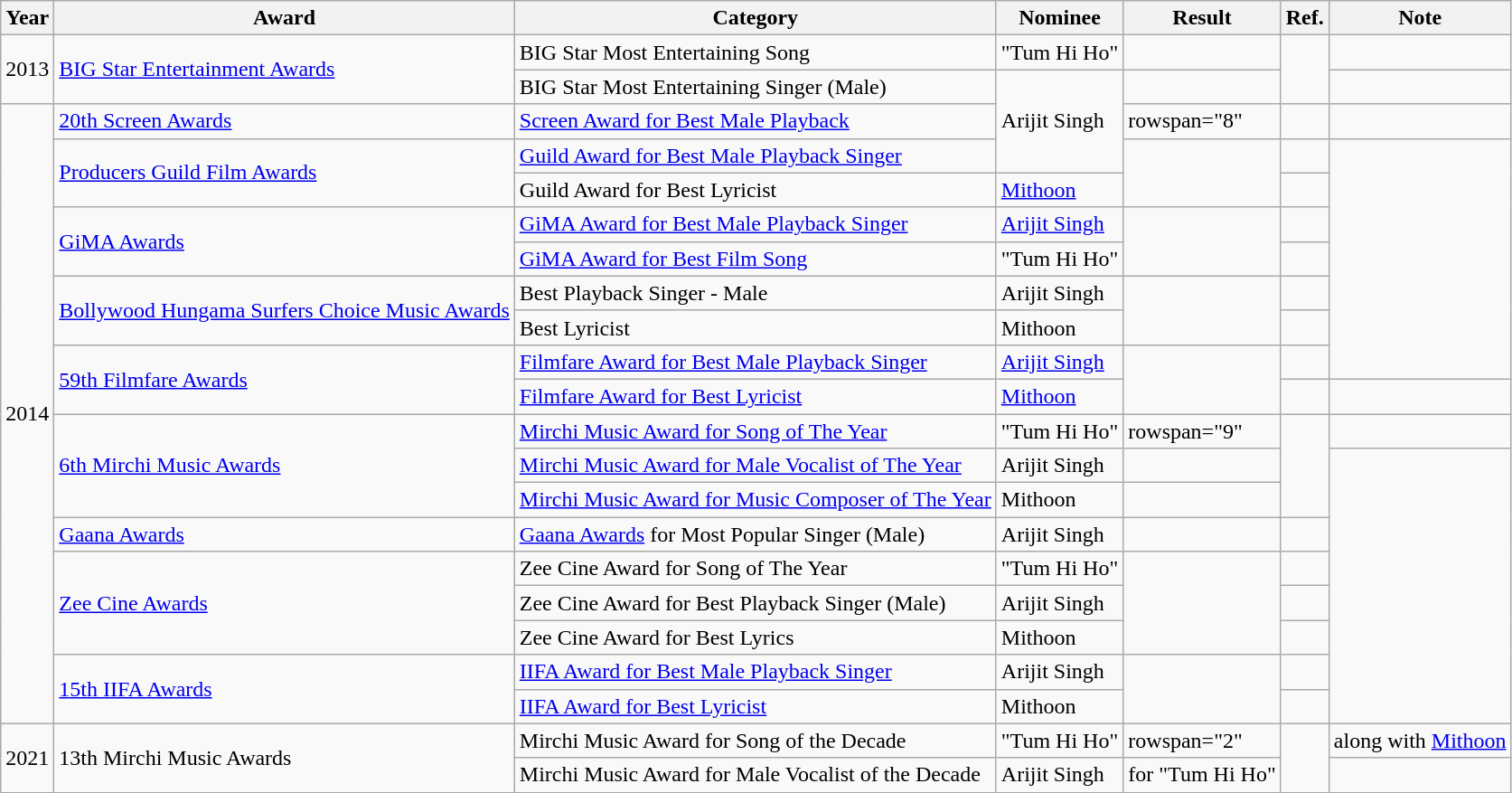<table class="wikitable sortable">
<tr>
<th>Year</th>
<th>Award</th>
<th>Category</th>
<th>Nominee</th>
<th>Result</th>
<th>Ref.</th>
<th>Note</th>
</tr>
<tr>
<td rowspan="2">2013</td>
<td rowspan="2"><a href='#'>BIG Star Entertainment Awards</a></td>
<td>BIG Star Most Entertaining Song</td>
<td>"Tum Hi Ho"</td>
<td></td>
<td rowspan="2"></td>
<td></td>
</tr>
<tr>
<td>BIG Star Most Entertaining Singer (Male)</td>
<td rowspan="3">Arijit Singh</td>
<td></td>
<td></td>
</tr>
<tr>
<td rowspan="18">2014</td>
<td><a href='#'>20th Screen Awards</a></td>
<td><a href='#'>Screen Award for Best Male Playback</a></td>
<td>rowspan="8" </td>
<td></td>
<td></td>
</tr>
<tr>
<td rowspan="2"><a href='#'>Producers Guild Film Awards</a></td>
<td><a href='#'>Guild Award for Best Male Playback Singer</a></td>
<td rowspan="2"></td>
<td></td>
</tr>
<tr>
<td>Guild Award for Best Lyricist</td>
<td><a href='#'>Mithoon</a></td>
<td></td>
</tr>
<tr>
<td rowspan="2"><a href='#'>GiMA Awards</a></td>
<td><a href='#'>GiMA Award for Best Male Playback Singer</a></td>
<td><a href='#'>Arijit Singh</a></td>
<td rowspan="2"></td>
<td></td>
</tr>
<tr>
<td><a href='#'>GiMA Award for Best Film Song</a></td>
<td>"Tum Hi Ho"</td>
<td></td>
</tr>
<tr>
<td rowspan="2"><a href='#'>Bollywood Hungama Surfers Choice Music Awards</a></td>
<td>Best Playback Singer - Male</td>
<td>Arijit Singh</td>
<td rowspan="2"></td>
<td></td>
</tr>
<tr>
<td>Best Lyricist</td>
<td>Mithoon</td>
<td></td>
</tr>
<tr>
<td rowspan="2"><a href='#'>59th Filmfare Awards</a></td>
<td><a href='#'>Filmfare Award for Best Male Playback Singer</a></td>
<td><a href='#'>Arijit Singh</a></td>
<td rowspan="2"></td>
<td></td>
</tr>
<tr>
<td><a href='#'>Filmfare Award for Best Lyricist</a></td>
<td><a href='#'>Mithoon</a></td>
<td></td>
<td></td>
</tr>
<tr>
<td rowspan="3"><a href='#'>6th Mirchi Music Awards</a></td>
<td><a href='#'>Mirchi Music Award for Song of The Year</a></td>
<td>"Tum Hi Ho"</td>
<td>rowspan="9" </td>
<td rowspan="3"></td>
<td></td>
</tr>
<tr>
<td><a href='#'>Mirchi Music Award for Male Vocalist of The Year</a></td>
<td>Arijit Singh</td>
<td></td>
</tr>
<tr>
<td><a href='#'>Mirchi Music Award for Music Composer of The Year</a></td>
<td>Mithoon</td>
<td></td>
</tr>
<tr>
<td><a href='#'>Gaana Awards</a></td>
<td><a href='#'>Gaana Awards</a> for Most Popular Singer (Male)</td>
<td>Arijit Singh</td>
<td></td>
<td></td>
</tr>
<tr>
<td rowspan="3"><a href='#'>Zee Cine Awards</a></td>
<td>Zee Cine Award for Song of The Year</td>
<td>"Tum Hi Ho"</td>
<td rowspan="3"></td>
<td></td>
</tr>
<tr>
<td>Zee Cine Award for Best Playback Singer (Male)</td>
<td>Arijit Singh</td>
<td></td>
</tr>
<tr>
<td>Zee Cine Award for Best Lyrics</td>
<td>Mithoon</td>
<td></td>
</tr>
<tr>
<td rowspan="2"><a href='#'>15th IIFA Awards</a></td>
<td><a href='#'>IIFA Award for Best Male Playback Singer</a></td>
<td>Arijit Singh</td>
<td rowspan="2"></td>
<td></td>
</tr>
<tr>
<td><a href='#'>IIFA Award for Best Lyricist</a></td>
<td>Mithoon</td>
<td></td>
</tr>
<tr>
<td rowspan="2">2021</td>
<td rowspan="2">13th Mirchi Music Awards</td>
<td>Mirchi Music Award for Song of the Decade</td>
<td>"Tum Hi Ho"</td>
<td>rowspan="2" </td>
<td rowspan="2"></td>
<td>along with <a href='#'>Mithoon</a></td>
</tr>
<tr>
<td>Mirchi Music Award for Male Vocalist of the Decade</td>
<td>Arijit Singh</td>
<td>for "Tum Hi Ho"</td>
</tr>
</table>
